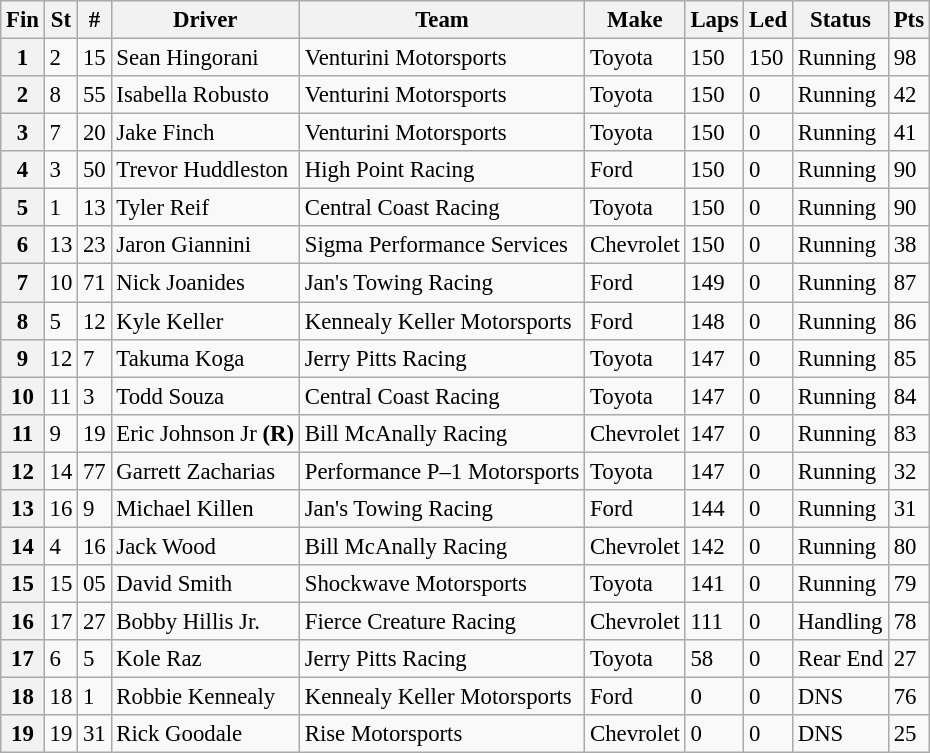<table class="wikitable" style="font-size:95%">
<tr>
<th>Fin</th>
<th>St</th>
<th>#</th>
<th>Driver</th>
<th>Team</th>
<th>Make</th>
<th>Laps</th>
<th>Led</th>
<th>Status</th>
<th>Pts</th>
</tr>
<tr>
<th>1</th>
<td>2</td>
<td>15</td>
<td>Sean Hingorani</td>
<td>Venturini Motorsports</td>
<td>Toyota</td>
<td>150</td>
<td>150</td>
<td>Running</td>
<td>98</td>
</tr>
<tr>
<th>2</th>
<td>8</td>
<td>55</td>
<td>Isabella Robusto</td>
<td>Venturini Motorsports</td>
<td>Toyota</td>
<td>150</td>
<td>0</td>
<td>Running</td>
<td>42</td>
</tr>
<tr>
<th>3</th>
<td>7</td>
<td>20</td>
<td>Jake Finch</td>
<td>Venturini Motorsports</td>
<td>Toyota</td>
<td>150</td>
<td>0</td>
<td>Running</td>
<td>41</td>
</tr>
<tr>
<th>4</th>
<td>3</td>
<td>50</td>
<td>Trevor Huddleston</td>
<td>High Point Racing</td>
<td>Ford</td>
<td>150</td>
<td>0</td>
<td>Running</td>
<td>90</td>
</tr>
<tr>
<th>5</th>
<td>1</td>
<td>13</td>
<td>Tyler Reif</td>
<td>Central Coast Racing</td>
<td>Toyota</td>
<td>150</td>
<td>0</td>
<td>Running</td>
<td>90</td>
</tr>
<tr>
<th>6</th>
<td>13</td>
<td>23</td>
<td>Jaron Giannini</td>
<td>Sigma Performance Services</td>
<td>Chevrolet</td>
<td>150</td>
<td>0</td>
<td>Running</td>
<td>38</td>
</tr>
<tr>
<th>7</th>
<td>10</td>
<td>71</td>
<td>Nick Joanides</td>
<td>Jan's Towing Racing</td>
<td>Ford</td>
<td>149</td>
<td>0</td>
<td>Running</td>
<td>87</td>
</tr>
<tr>
<th>8</th>
<td>5</td>
<td>12</td>
<td>Kyle Keller</td>
<td>Kennealy Keller Motorsports</td>
<td>Ford</td>
<td>148</td>
<td>0</td>
<td>Running</td>
<td>86</td>
</tr>
<tr>
<th>9</th>
<td>12</td>
<td>7</td>
<td>Takuma Koga</td>
<td>Jerry Pitts Racing</td>
<td>Toyota</td>
<td>147</td>
<td>0</td>
<td>Running</td>
<td>85</td>
</tr>
<tr>
<th>10</th>
<td>11</td>
<td>3</td>
<td>Todd Souza</td>
<td>Central Coast Racing</td>
<td>Toyota</td>
<td>147</td>
<td>0</td>
<td>Running</td>
<td>84</td>
</tr>
<tr>
<th>11</th>
<td>9</td>
<td>19</td>
<td>Eric Johnson Jr <strong>(R)</strong></td>
<td>Bill McAnally Racing</td>
<td>Chevrolet</td>
<td>147</td>
<td>0</td>
<td>Running</td>
<td>83</td>
</tr>
<tr>
<th>12</th>
<td>14</td>
<td>77</td>
<td>Garrett Zacharias</td>
<td>Performance P–1 Motorsports</td>
<td>Toyota</td>
<td>147</td>
<td>0</td>
<td>Running</td>
<td>32</td>
</tr>
<tr>
<th>13</th>
<td>16</td>
<td>9</td>
<td>Michael Killen</td>
<td>Jan's Towing Racing</td>
<td>Ford</td>
<td>144</td>
<td>0</td>
<td>Running</td>
<td>31</td>
</tr>
<tr>
<th>14</th>
<td>4</td>
<td>16</td>
<td>Jack Wood</td>
<td>Bill McAnally Racing</td>
<td>Chevrolet</td>
<td>142</td>
<td>0</td>
<td>Running</td>
<td>80</td>
</tr>
<tr>
<th>15</th>
<td>15</td>
<td>05</td>
<td>David Smith</td>
<td>Shockwave Motorsports</td>
<td>Toyota</td>
<td>141</td>
<td>0</td>
<td>Running</td>
<td>79</td>
</tr>
<tr>
<th>16</th>
<td>17</td>
<td>27</td>
<td>Bobby Hillis Jr.</td>
<td>Fierce Creature Racing</td>
<td>Chevrolet</td>
<td>111</td>
<td>0</td>
<td>Handling</td>
<td>78</td>
</tr>
<tr>
<th>17</th>
<td>6</td>
<td>5</td>
<td>Kole Raz</td>
<td>Jerry Pitts Racing</td>
<td>Toyota</td>
<td>58</td>
<td>0</td>
<td>Rear End</td>
<td>27</td>
</tr>
<tr>
<th>18</th>
<td>18</td>
<td>1</td>
<td>Robbie Kennealy</td>
<td>Kennealy Keller Motorsports</td>
<td>Ford</td>
<td>0</td>
<td>0</td>
<td>DNS</td>
<td>76</td>
</tr>
<tr>
<th>19</th>
<td>19</td>
<td>31</td>
<td>Rick Goodale</td>
<td>Rise Motorsports</td>
<td>Chevrolet</td>
<td>0</td>
<td>0</td>
<td>DNS</td>
<td>25</td>
</tr>
</table>
